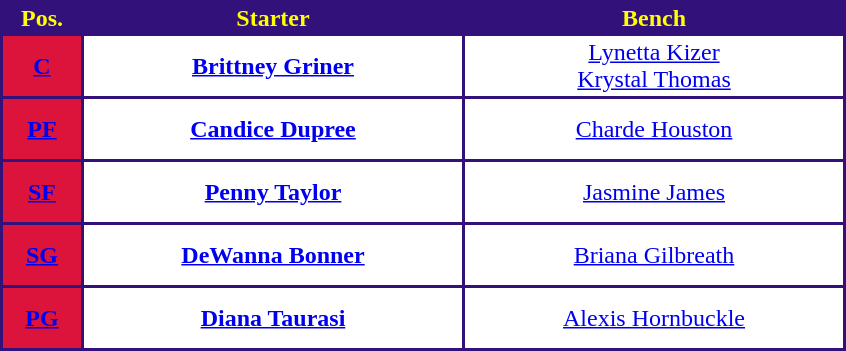<table style="text-align: center; background:#32127A; color:#FFFF00">
<tr>
<th width="50">Pos.</th>
<th width="250">Starter</th>
<th width="250">Bench</th>
</tr>
<tr style="height:40px; background:white; color:#092C57">
<th style="background:#DC143C"><a href='#'><span>C</span></a></th>
<td><strong><a href='#'>Brittney Griner</a></strong></td>
<td><a href='#'>Lynetta Kizer</a><br><a href='#'>Krystal Thomas</a></td>
</tr>
<tr style="height:40px; background:white; color:#092C57">
<th style="background:#DC143C"><a href='#'><span>PF</span></a></th>
<td><strong><a href='#'>Candice Dupree</a></strong></td>
<td><a href='#'>Charde Houston</a></td>
</tr>
<tr style="height:40px; background:white; color:#092C57">
<th style="background:#DC143C"><a href='#'><span>SF</span></a></th>
<td><strong><a href='#'>Penny Taylor</a></strong></td>
<td><a href='#'>Jasmine James</a></td>
</tr>
<tr style="height:40px; background:white; color:#092C57">
<th style="background:#DC143C"><a href='#'><span>SG</span></a></th>
<td><strong><a href='#'>DeWanna Bonner</a></strong></td>
<td><a href='#'>Briana Gilbreath</a></td>
</tr>
<tr style="height:40px; background:white; color:#092C57">
<th style="background:#DC143C"><a href='#'><span>PG</span></a></th>
<td><strong><a href='#'>Diana Taurasi</a></strong></td>
<td><a href='#'>Alexis Hornbuckle</a></td>
</tr>
</table>
